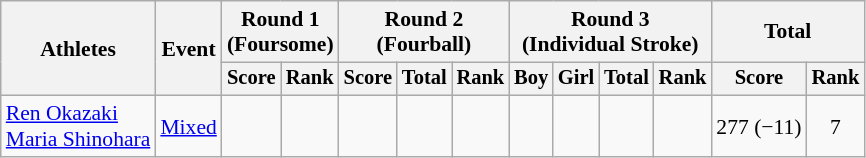<table class="wikitable" style="font-size:90%">
<tr>
<th rowspan="2">Athletes</th>
<th rowspan="2">Event</th>
<th colspan="2">Round 1<br>(Foursome)</th>
<th colspan="3">Round 2<br>(Fourball)</th>
<th colspan="4">Round 3<br>(Individual Stroke)</th>
<th colspan="2">Total</th>
</tr>
<tr style="font-size:95%">
<th>Score</th>
<th>Rank</th>
<th>Score</th>
<th>Total</th>
<th>Rank</th>
<th>Boy</th>
<th>Girl</th>
<th>Total</th>
<th>Rank</th>
<th>Score</th>
<th>Rank</th>
</tr>
<tr align=center>
<td align=left><a href='#'>Ren Okazaki</a><br><a href='#'>Maria Shinohara</a></td>
<td align=left><a href='#'>Mixed</a></td>
<td></td>
<td></td>
<td></td>
<td></td>
<td></td>
<td></td>
<td></td>
<td></td>
<td></td>
<td>277 (−11)</td>
<td>7</td>
</tr>
</table>
